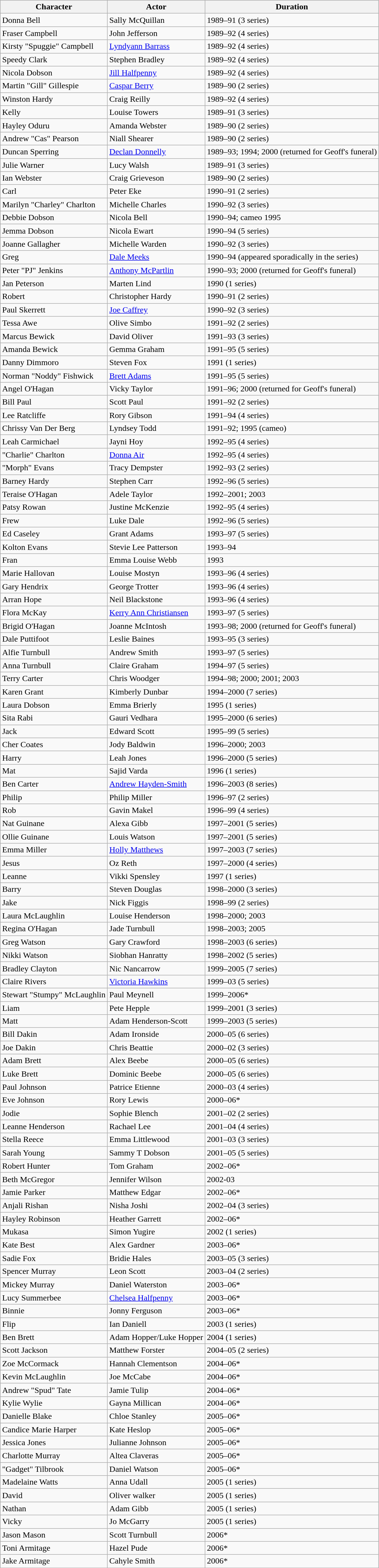<table class="wikitable">
<tr>
<th>Character</th>
<th>Actor</th>
<th>Duration</th>
</tr>
<tr>
<td>Donna Bell</td>
<td>Sally McQuillan</td>
<td>1989–91 (3 series)</td>
</tr>
<tr>
<td>Fraser Campbell</td>
<td>John Jefferson</td>
<td>1989–92 (4 series)</td>
</tr>
<tr>
<td>Kirsty "Spuggie" Campbell</td>
<td><a href='#'>Lyndyann Barrass</a></td>
<td>1989–92 (4 series)</td>
</tr>
<tr>
<td>Speedy Clark</td>
<td>Stephen Bradley</td>
<td>1989–92 (4 series)</td>
</tr>
<tr>
<td>Nicola Dobson</td>
<td><a href='#'>Jill Halfpenny</a></td>
<td>1989–92 (4 series)</td>
</tr>
<tr>
<td>Martin "Gill" Gillespie</td>
<td><a href='#'>Caspar Berry</a></td>
<td>1989–90 (2 series)</td>
</tr>
<tr>
<td>Winston Hardy</td>
<td>Craig Reilly</td>
<td>1989–92 (4 series)</td>
</tr>
<tr>
<td>Kelly</td>
<td>Louise Towers</td>
<td>1989–91 (3 series)</td>
</tr>
<tr>
<td>Hayley Oduru</td>
<td>Amanda Webster</td>
<td>1989–90 (2 series)</td>
</tr>
<tr>
<td>Andrew "Cas" Pearson</td>
<td>Niall Shearer</td>
<td>1989–90 (2 series)</td>
</tr>
<tr>
<td>Duncan Sperring</td>
<td><a href='#'>Declan Donnelly</a></td>
<td>1989–93; 1994; 2000 (returned for Geoff's funeral)</td>
</tr>
<tr>
<td>Julie Warner</td>
<td>Lucy Walsh</td>
<td>1989–91 (3 series)</td>
</tr>
<tr>
<td>Ian Webster</td>
<td>Craig Grieveson</td>
<td>1989–90 (2 series)</td>
</tr>
<tr>
<td>Carl</td>
<td>Peter Eke</td>
<td>1990–91 (2 series)</td>
</tr>
<tr>
<td>Marilyn "Charley" Charlton</td>
<td>Michelle Charles</td>
<td>1990–92 (3 series)</td>
</tr>
<tr>
<td>Debbie Dobson</td>
<td>Nicola Bell</td>
<td>1990–94; cameo 1995</td>
</tr>
<tr>
<td>Jemma Dobson</td>
<td>Nicola Ewart</td>
<td>1990–94 (5 series)</td>
</tr>
<tr>
<td>Joanne Gallagher</td>
<td>Michelle Warden</td>
<td>1990–92 (3 series)</td>
</tr>
<tr>
<td>Greg</td>
<td><a href='#'>Dale Meeks</a></td>
<td>1990–94 (appeared sporadically in the series)</td>
</tr>
<tr>
<td>Peter "PJ" Jenkins</td>
<td><a href='#'>Anthony McPartlin</a></td>
<td>1990–93; 2000 (returned for Geoff's funeral)</td>
</tr>
<tr>
<td>Jan Peterson</td>
<td>Marten Lind</td>
<td>1990 (1 series)</td>
</tr>
<tr>
<td>Robert</td>
<td>Christopher Hardy</td>
<td>1990–91 (2 series)</td>
</tr>
<tr>
<td>Paul Skerrett</td>
<td><a href='#'>Joe Caffrey</a></td>
<td>1990–92 (3 series)</td>
</tr>
<tr>
<td>Tessa Awe</td>
<td>Olive Simbo</td>
<td>1991–92 (2 series)</td>
</tr>
<tr>
<td>Marcus Bewick</td>
<td>David Oliver</td>
<td>1991–93 (3 series)</td>
</tr>
<tr>
<td>Amanda Bewick</td>
<td>Gemma Graham</td>
<td>1991–95 (5 series)</td>
</tr>
<tr>
<td>Danny Dimmoro</td>
<td>Steven Fox</td>
<td>1991 (1 series)</td>
</tr>
<tr>
<td>Norman "Noddy" Fishwick</td>
<td><a href='#'>Brett Adams</a></td>
<td>1991–95 (5 series)</td>
</tr>
<tr>
<td>Angel O'Hagan</td>
<td>Vicky Taylor</td>
<td>1991–96; 2000 (returned for Geoff's funeral)</td>
</tr>
<tr>
<td>Bill Paul</td>
<td>Scott Paul</td>
<td>1991–92 (2 series)</td>
</tr>
<tr>
<td>Lee Ratcliffe</td>
<td>Rory Gibson</td>
<td>1991–94 (4 series)</td>
</tr>
<tr>
<td>Chrissy Van Der Berg</td>
<td>Lyndsey Todd</td>
<td>1991–92; 1995 (cameo)</td>
</tr>
<tr>
<td>Leah Carmichael</td>
<td>Jayni Hoy</td>
<td>1992–95 (4 series)</td>
</tr>
<tr>
<td>"Charlie" Charlton</td>
<td><a href='#'>Donna Air</a></td>
<td>1992–95 (4 series)</td>
</tr>
<tr>
<td>"Morph" Evans</td>
<td>Tracy Dempster</td>
<td>1992–93 (2 series)</td>
</tr>
<tr>
<td>Barney Hardy</td>
<td>Stephen Carr</td>
<td>1992–96 (5 series)</td>
</tr>
<tr>
<td>Teraise O'Hagan</td>
<td>Adele Taylor</td>
<td>1992–2001; 2003</td>
</tr>
<tr>
<td>Patsy Rowan</td>
<td>Justine McKenzie</td>
<td>1992–95 (4 series)</td>
</tr>
<tr>
<td>Frew</td>
<td>Luke Dale</td>
<td>1992–96 (5 series)</td>
</tr>
<tr>
<td>Ed Caseley</td>
<td>Grant Adams</td>
<td>1993–97 (5 series)</td>
</tr>
<tr>
<td>Kolton Evans</td>
<td>Stevie Lee Patterson</td>
<td>1993–94</td>
</tr>
<tr>
<td>Fran</td>
<td>Emma Louise Webb</td>
<td>1993</td>
</tr>
<tr>
<td>Marie Hallovan</td>
<td>Louise Mostyn</td>
<td>1993–96 (4 series)</td>
</tr>
<tr>
<td>Gary Hendrix</td>
<td>George Trotter</td>
<td>1993–96 (4 series)</td>
</tr>
<tr>
<td>Arran Hope</td>
<td>Neil Blackstone</td>
<td>1993–96 (4 series)</td>
</tr>
<tr>
<td>Flora McKay</td>
<td><a href='#'>Kerry Ann Christiansen</a></td>
<td>1993–97 (5 series)</td>
</tr>
<tr>
<td>Brigid O'Hagan</td>
<td>Joanne McIntosh</td>
<td>1993–98; 2000 (returned for Geoff's funeral)</td>
</tr>
<tr>
<td>Dale Puttifoot</td>
<td>Leslie Baines</td>
<td>1993–95 (3 series)</td>
</tr>
<tr>
<td>Alfie Turnbull</td>
<td>Andrew Smith</td>
<td>1993–97 (5 series)</td>
</tr>
<tr>
<td>Anna Turnbull</td>
<td>Claire Graham</td>
<td>1994–97 (5 series)</td>
</tr>
<tr>
<td>Terry Carter</td>
<td>Chris Woodger</td>
<td>1994–98; 2000; 2001; 2003</td>
</tr>
<tr>
<td>Karen Grant</td>
<td>Kimberly Dunbar</td>
<td>1994–2000 (7 series)</td>
</tr>
<tr>
<td>Laura Dobson</td>
<td>Emma Brierly</td>
<td>1995 (1 series)</td>
</tr>
<tr>
<td>Sita Rabi</td>
<td>Gauri Vedhara</td>
<td>1995–2000 (6 series)</td>
</tr>
<tr>
<td>Jack</td>
<td>Edward Scott</td>
<td>1995–99 (5 series)</td>
</tr>
<tr>
<td>Cher Coates</td>
<td>Jody Baldwin</td>
<td>1996–2000; 2003</td>
</tr>
<tr>
<td>Harry</td>
<td>Leah Jones</td>
<td>1996–2000 (5 series)</td>
</tr>
<tr>
<td>Mat</td>
<td>Sajid Varda</td>
<td>1996 (1 series)</td>
</tr>
<tr>
<td>Ben Carter</td>
<td><a href='#'>Andrew Hayden-Smith</a></td>
<td>1996–2003 (8 series)</td>
</tr>
<tr>
<td>Philip</td>
<td>Philip Miller</td>
<td>1996–97 (2 series)</td>
</tr>
<tr>
<td>Rob</td>
<td>Gavin Makel</td>
<td>1996–99 (4 series)</td>
</tr>
<tr>
<td>Nat Guinane</td>
<td>Alexa Gibb</td>
<td>1997–2001 (5 series)</td>
</tr>
<tr>
<td>Ollie Guinane</td>
<td>Louis Watson</td>
<td>1997–2001 (5 series)</td>
</tr>
<tr>
<td>Emma Miller</td>
<td><a href='#'>Holly Matthews</a></td>
<td>1997–2003 (7 series)</td>
</tr>
<tr>
<td>Jesus</td>
<td>Oz Reth</td>
<td>1997–2000 (4 series)</td>
</tr>
<tr>
<td>Leanne</td>
<td>Vikki Spensley</td>
<td>1997 (1 series)</td>
</tr>
<tr>
<td>Barry</td>
<td>Steven Douglas</td>
<td>1998–2000 (3 series)</td>
</tr>
<tr>
<td>Jake</td>
<td>Nick Figgis</td>
<td>1998–99 (2 series)</td>
</tr>
<tr>
<td>Laura McLaughlin</td>
<td>Louise Henderson</td>
<td>1998–2000; 2003</td>
</tr>
<tr>
<td>Regina O'Hagan</td>
<td>Jade Turnbull</td>
<td>1998–2003; 2005</td>
</tr>
<tr>
<td>Greg Watson</td>
<td>Gary Crawford</td>
<td>1998–2003 (6 series)</td>
</tr>
<tr>
<td>Nikki Watson</td>
<td>Siobhan Hanratty</td>
<td>1998–2002 (5 series)</td>
</tr>
<tr>
<td>Bradley Clayton</td>
<td>Nic Nancarrow</td>
<td>1999–2005 (7 series)</td>
</tr>
<tr>
<td>Claire Rivers</td>
<td><a href='#'>Victoria Hawkins</a></td>
<td>1999–03 (5 series)</td>
</tr>
<tr>
<td>Stewart "Stumpy" McLaughlin</td>
<td>Paul Meynell</td>
<td>1999–2006*</td>
</tr>
<tr>
<td>Liam</td>
<td>Pete Hepple</td>
<td>1999–2001 (3 series)</td>
</tr>
<tr>
<td>Matt</td>
<td>Adam Henderson-Scott</td>
<td>1999–2003 (5 series)</td>
</tr>
<tr>
<td>Bill Dakin</td>
<td>Adam Ironside</td>
<td>2000–05 (6 series)</td>
</tr>
<tr>
<td>Joe Dakin</td>
<td>Chris Beattie</td>
<td>2000–02 (3 series)</td>
</tr>
<tr>
<td>Adam Brett</td>
<td>Alex Beebe</td>
<td>2000–05 (6 series)</td>
</tr>
<tr>
<td>Luke Brett</td>
<td>Dominic Beebe</td>
<td>2000–05 (6 series)</td>
</tr>
<tr>
<td>Paul Johnson</td>
<td>Patrice Etienne</td>
<td>2000–03 (4 series)</td>
</tr>
<tr>
<td>Eve Johnson</td>
<td>Rory Lewis</td>
<td>2000–06*</td>
</tr>
<tr>
<td>Jodie</td>
<td>Sophie Blench</td>
<td>2001–02 (2 series)</td>
</tr>
<tr>
<td>Leanne Henderson</td>
<td>Rachael Lee</td>
<td>2001–04 (4 series)</td>
</tr>
<tr>
<td>Stella Reece</td>
<td>Emma Littlewood</td>
<td>2001–03 (3 series)</td>
</tr>
<tr>
<td>Sarah Young</td>
<td>Sammy T Dobson</td>
<td>2001–05 (5 series)</td>
</tr>
<tr>
<td>Robert Hunter</td>
<td>Tom Graham</td>
<td>2002–06*</td>
</tr>
<tr>
<td>Beth McGregor</td>
<td>Jennifer Wilson</td>
<td>2002-03</td>
</tr>
<tr>
<td>Jamie Parker</td>
<td>Matthew Edgar</td>
<td>2002–06*</td>
</tr>
<tr>
<td>Anjali Rishan</td>
<td>Nisha Joshi</td>
<td>2002–04 (3 series)</td>
</tr>
<tr>
<td>Hayley Robinson</td>
<td>Heather Garrett</td>
<td>2002–06*</td>
</tr>
<tr>
<td>Mukasa</td>
<td>Simon Yugire</td>
<td>2002 (1 series)</td>
</tr>
<tr>
<td>Kate Best</td>
<td>Alex Gardner</td>
<td>2003–06*</td>
</tr>
<tr>
<td>Sadie Fox</td>
<td>Bridie Hales</td>
<td>2003–05 (3 series)</td>
</tr>
<tr>
<td>Spencer Murray</td>
<td>Leon Scott</td>
<td>2003–04 (2 series)</td>
</tr>
<tr>
<td>Mickey Murray</td>
<td>Daniel Waterston</td>
<td>2003–06*</td>
</tr>
<tr>
<td>Lucy Summerbee</td>
<td><a href='#'>Chelsea Halfpenny</a></td>
<td>2003–06*</td>
</tr>
<tr>
<td>Binnie</td>
<td>Jonny Ferguson</td>
<td>2003–06*</td>
</tr>
<tr>
<td>Flip</td>
<td>Ian Daniell</td>
<td>2003 (1 series)</td>
</tr>
<tr>
<td>Ben Brett</td>
<td>Adam Hopper/Luke Hopper</td>
<td>2004 (1 series)</td>
</tr>
<tr>
<td>Scott Jackson</td>
<td>Matthew Forster</td>
<td>2004–05 (2 series)</td>
</tr>
<tr>
<td>Zoe McCormack</td>
<td>Hannah Clementson</td>
<td>2004–06*</td>
</tr>
<tr>
<td>Kevin McLaughlin</td>
<td>Joe McCabe</td>
<td>2004–06*</td>
</tr>
<tr>
<td>Andrew "Spud" Tate</td>
<td>Jamie Tulip</td>
<td>2004–06*</td>
</tr>
<tr>
<td>Kylie Wylie</td>
<td>Gayna Millican</td>
<td>2004–06*</td>
</tr>
<tr>
<td>Danielle Blake</td>
<td>Chloe Stanley</td>
<td>2005–06*</td>
</tr>
<tr>
<td>Candice Marie Harper</td>
<td>Kate Heslop</td>
<td>2005–06*</td>
</tr>
<tr>
<td>Jessica Jones</td>
<td>Julianne Johnson</td>
<td>2005–06*</td>
</tr>
<tr>
<td>Charlotte Murray</td>
<td>Altea Claveras</td>
<td>2005–06*</td>
</tr>
<tr>
<td>"Gadget" Tilbrook</td>
<td>Daniel Watson</td>
<td>2005–06*</td>
</tr>
<tr>
<td>Madelaine Watts</td>
<td>Anna Udall</td>
<td>2005 (1 series)</td>
</tr>
<tr>
<td>David</td>
<td>Oliver walker</td>
<td>2005 (1 series)</td>
</tr>
<tr>
<td>Nathan</td>
<td>Adam Gibb</td>
<td>2005 (1 series)</td>
</tr>
<tr>
<td>Vicky</td>
<td>Jo McGarry</td>
<td>2005 (1 series)</td>
</tr>
<tr>
<td>Jason Mason</td>
<td>Scott Turnbull</td>
<td>2006*</td>
</tr>
<tr>
<td>Toni Armitage</td>
<td>Hazel Pude</td>
<td>2006*</td>
</tr>
<tr>
<td>Jake Armitage</td>
<td>Cahyle Smith</td>
<td>2006*</td>
</tr>
<tr>
</tr>
</table>
